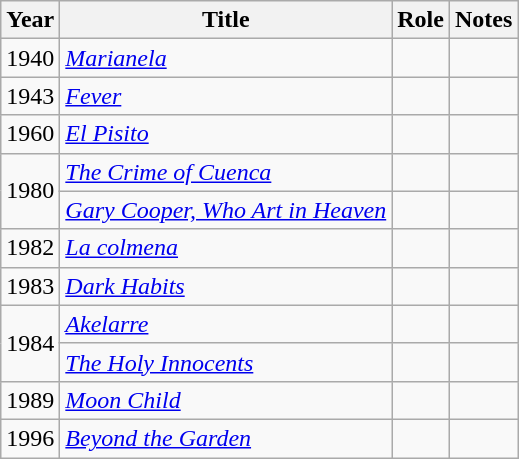<table class="wikitable sortable">
<tr>
<th>Year</th>
<th>Title</th>
<th>Role</th>
<th class="unsortable">Notes</th>
</tr>
<tr>
<td>1940</td>
<td><em><a href='#'>Marianela</a></em></td>
<td></td>
<td></td>
</tr>
<tr>
<td>1943</td>
<td><em><a href='#'>Fever</a></em></td>
<td></td>
<td></td>
</tr>
<tr>
<td>1960</td>
<td><em><a href='#'>El Pisito</a></em></td>
<td></td>
<td></td>
</tr>
<tr>
<td rowspan=2>1980</td>
<td><em><a href='#'>The Crime of Cuenca</a></em></td>
<td></td>
<td></td>
</tr>
<tr>
<td><em><a href='#'>Gary Cooper, Who Art in Heaven</a></em></td>
<td></td>
<td></td>
</tr>
<tr>
<td>1982</td>
<td><em><a href='#'>La colmena</a></em></td>
<td></td>
<td></td>
</tr>
<tr>
<td>1983</td>
<td><em><a href='#'>Dark Habits</a></em></td>
<td></td>
<td></td>
</tr>
<tr>
<td rowspan=2>1984</td>
<td><em><a href='#'>Akelarre</a></em></td>
<td></td>
<td></td>
</tr>
<tr>
<td><em><a href='#'>The Holy Innocents</a></em></td>
<td></td>
<td></td>
</tr>
<tr>
<td>1989</td>
<td><em><a href='#'>Moon Child</a></em></td>
<td></td>
<td></td>
</tr>
<tr>
<td>1996</td>
<td><em><a href='#'>Beyond the Garden</a></em></td>
<td></td>
<td></td>
</tr>
</table>
